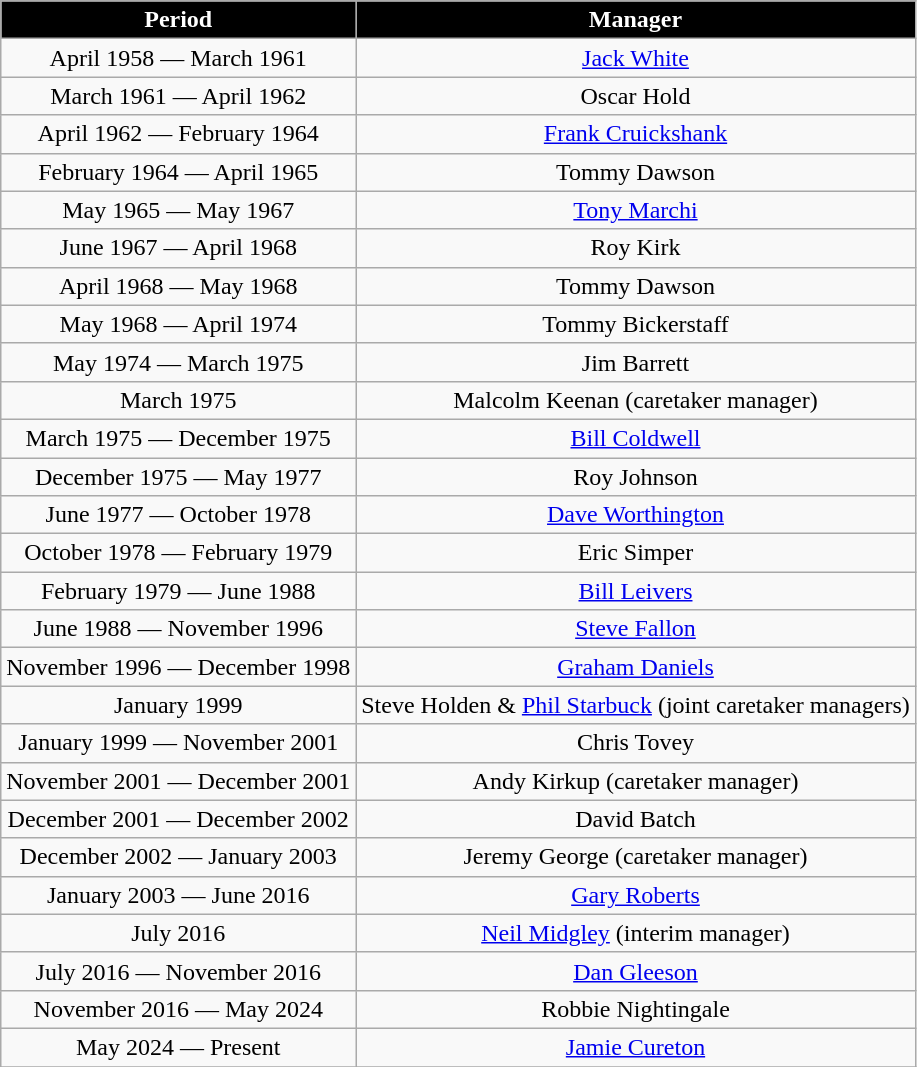<table class="wikitable" style="text-align:center;margin-left:1em">
<tr>
<th style="background:#000000; color:#FFF; text-align:center;">Period</th>
<th style="background:#000000; color:#FFF; text-align:center;">Manager</th>
</tr>
<tr>
<td>April 1958 — March 1961</td>
<td><a href='#'> Jack White</a></td>
</tr>
<tr>
<td>March 1961 — April 1962</td>
<td>Oscar Hold</td>
</tr>
<tr>
<td>April 1962 — February 1964</td>
<td><a href='#'>Frank Cruickshank</a></td>
</tr>
<tr>
<td>February 1964 — April 1965</td>
<td>Tommy Dawson</td>
</tr>
<tr>
<td>May 1965 — May 1967</td>
<td><a href='#'>Tony Marchi</a></td>
</tr>
<tr>
<td>June 1967 — April 1968</td>
<td>Roy Kirk</td>
</tr>
<tr>
<td>April 1968 — May 1968</td>
<td>Tommy Dawson</td>
</tr>
<tr>
<td>May 1968 — April 1974</td>
<td>Tommy Bickerstaff</td>
</tr>
<tr>
<td>May 1974 — March 1975</td>
<td>Jim Barrett</td>
</tr>
<tr>
<td>March 1975</td>
<td>Malcolm Keenan (caretaker manager)</td>
</tr>
<tr>
<td>March 1975 — December 1975</td>
<td><a href='#'>Bill Coldwell</a></td>
</tr>
<tr>
<td>December 1975 — May 1977</td>
<td>Roy Johnson</td>
</tr>
<tr>
<td>June 1977 — October 1978</td>
<td><a href='#'>Dave Worthington</a></td>
</tr>
<tr>
<td>October 1978 — February 1979</td>
<td>Eric Simper</td>
</tr>
<tr>
<td>February 1979 — June 1988</td>
<td><a href='#'>Bill Leivers</a></td>
</tr>
<tr>
<td>June 1988 — November 1996</td>
<td><a href='#'>Steve Fallon</a></td>
</tr>
<tr>
<td>November 1996 — December 1998</td>
<td><a href='#'>Graham Daniels</a></td>
</tr>
<tr>
<td>January 1999</td>
<td>Steve Holden & <a href='#'>Phil Starbuck</a> (joint caretaker managers)</td>
</tr>
<tr>
<td>January 1999 — November 2001</td>
<td>Chris Tovey</td>
</tr>
<tr>
<td>November 2001 — December 2001</td>
<td>Andy Kirkup (caretaker manager)</td>
</tr>
<tr>
<td>December 2001 — December 2002</td>
<td>David Batch</td>
</tr>
<tr>
<td>December 2002 — January 2003</td>
<td>Jeremy George (caretaker manager)</td>
</tr>
<tr>
<td>January 2003 — June 2016</td>
<td><a href='#'>Gary Roberts</a></td>
</tr>
<tr>
<td>July 2016</td>
<td><a href='#'>Neil Midgley</a> (interim manager)</td>
</tr>
<tr>
<td>July 2016 — November 2016</td>
<td><a href='#'>Dan Gleeson</a></td>
</tr>
<tr>
<td>November 2016 — May 2024</td>
<td>Robbie Nightingale</td>
</tr>
<tr>
<td>May 2024 — Present</td>
<td><a href='#'>Jamie Cureton</a></td>
</tr>
<tr>
</tr>
</table>
